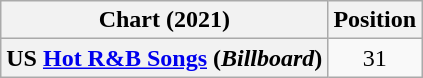<table class="wikitable sortable plainrowheaders" style="text-align:center">
<tr>
<th scope="col">Chart (2021)</th>
<th scope="col">Position</th>
</tr>
<tr>
<th scope="row">US <a href='#'>Hot R&B Songs</a> (<em>Billboard</em>)</th>
<td>31</td>
</tr>
</table>
